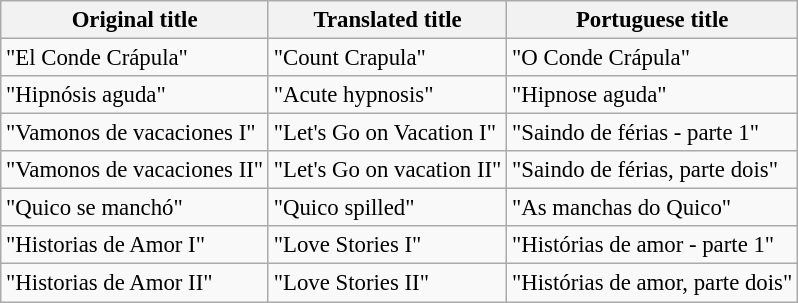<table class="wikitable" style="font-size: 95%;">
<tr>
<th>Original title</th>
<th>Translated title</th>
<th>Portuguese title</th>
</tr>
<tr>
<td>"El Conde Crápula"</td>
<td>"Count Crapula"</td>
<td>"O Conde Crápula"</td>
</tr>
<tr>
<td>"Hipnósis aguda"</td>
<td>"Acute hypnosis"</td>
<td>"Hipnose aguda"</td>
</tr>
<tr>
<td>"Vamonos de vacaciones I"</td>
<td>"Let's Go on Vacation I"</td>
<td>"Saindo de férias - parte 1"</td>
</tr>
<tr>
<td>"Vamonos de vacaciones II"</td>
<td>"Let's Go on vacation II"</td>
<td>"Saindo de férias, parte dois"</td>
</tr>
<tr>
<td>"Quico se manchó"</td>
<td>"Quico spilled"</td>
<td>"As manchas do Quico"</td>
</tr>
<tr>
<td>"Historias de Amor I"</td>
<td>"Love Stories I"</td>
<td>"Histórias de amor - parte 1"</td>
</tr>
<tr>
<td>"Historias de Amor II"</td>
<td>"Love Stories II"</td>
<td>"Histórias de amor, parte dois"</td>
</tr>
</table>
